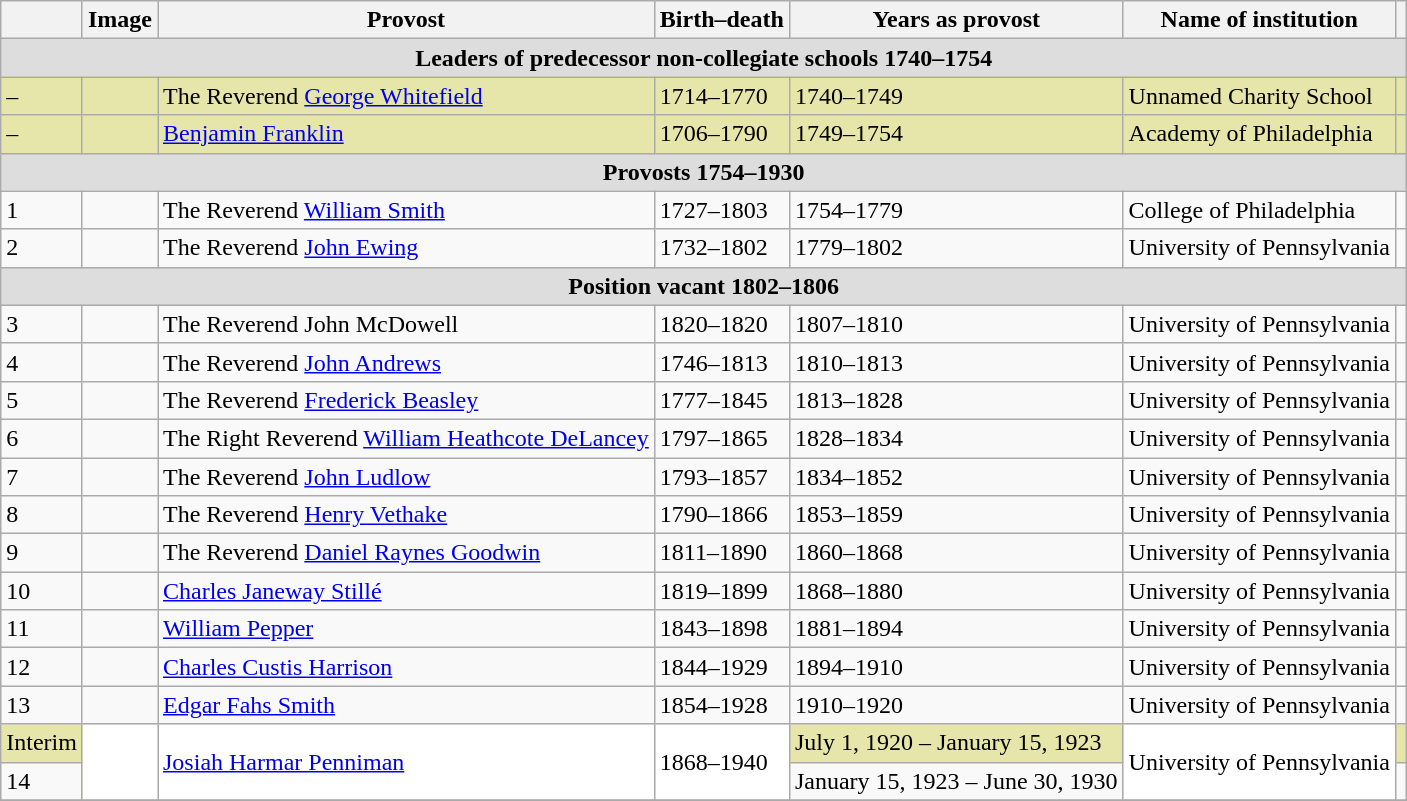<table class="wikitable">
<tr>
<th></th>
<th>Image</th>
<th>Provost</th>
<th>Birth–death</th>
<th>Years as provost</th>
<th>Name of institution</th>
<th></th>
</tr>
<tr>
<td colspan="7" align="center" bgcolor="#dddddd" style="font-weight:bold;">Leaders of predecessor non-collegiate schools 1740–1754</td>
</tr>
<tr bgcolor="#e6e6aa">
<td>–</td>
<td></td>
<td>The Reverend <a href='#'>George Whitefield</a></td>
<td>1714–1770</td>
<td>1740–1749</td>
<td>Unnamed Charity School</td>
<td></td>
</tr>
<tr bgcolor="#e6e6aa">
<td>–</td>
<td></td>
<td><a href='#'>Benjamin Franklin</a></td>
<td>1706–1790</td>
<td>1749–1754</td>
<td>Academy of Philadelphia</td>
<td></td>
</tr>
<tr>
<td colspan="7" align="center" bgcolor="#dddddd" style="font-weight:bold;">Provosts 1754–1930</td>
</tr>
<tr>
<td>1</td>
<td></td>
<td>The Reverend <a href='#'>William Smith</a></td>
<td>1727–1803</td>
<td>1754–1779</td>
<td>College of Philadelphia</td>
<td></td>
</tr>
<tr>
<td>2</td>
<td></td>
<td>The Reverend <a href='#'>John Ewing</a></td>
<td>1732–1802</td>
<td>1779–1802</td>
<td>University of Pennsylvania</td>
<td></td>
</tr>
<tr>
<td colspan="7" align="center" bgcolor="#dddddd" style="font-weight:bold;">Position vacant 1802–1806</td>
</tr>
<tr>
<td>3</td>
<td></td>
<td>The Reverend John McDowell</td>
<td>1820–1820</td>
<td>1807–1810</td>
<td>University of Pennsylvania</td>
<td></td>
</tr>
<tr>
<td>4</td>
<td></td>
<td>The Reverend <a href='#'>John Andrews</a></td>
<td>1746–1813</td>
<td>1810–1813</td>
<td>University of Pennsylvania</td>
<td></td>
</tr>
<tr>
<td>5</td>
<td></td>
<td>The Reverend <a href='#'>Frederick Beasley</a></td>
<td>1777–1845</td>
<td>1813–1828</td>
<td>University of Pennsylvania</td>
<td></td>
</tr>
<tr>
<td>6</td>
<td></td>
<td>The Right Reverend <a href='#'>William Heathcote DeLancey</a></td>
<td>1797–1865</td>
<td>1828–1834</td>
<td>University of Pennsylvania</td>
<td></td>
</tr>
<tr>
<td>7</td>
<td></td>
<td>The Reverend <a href='#'>John Ludlow</a></td>
<td>1793–1857</td>
<td>1834–1852</td>
<td>University of Pennsylvania</td>
<td></td>
</tr>
<tr>
<td>8</td>
<td></td>
<td>The Reverend <a href='#'>Henry Vethake</a></td>
<td>1790–1866</td>
<td>1853–1859</td>
<td>University of Pennsylvania</td>
<td></td>
</tr>
<tr>
<td>9</td>
<td></td>
<td>The Reverend <a href='#'>Daniel Raynes Goodwin</a></td>
<td>1811–1890</td>
<td>1860–1868</td>
<td>University of Pennsylvania</td>
<td></td>
</tr>
<tr>
<td>10</td>
<td></td>
<td><a href='#'>Charles Janeway Stillé</a></td>
<td>1819–1899</td>
<td>1868–1880</td>
<td>University of Pennsylvania</td>
<td></td>
</tr>
<tr>
<td>11</td>
<td></td>
<td><a href='#'>William Pepper</a></td>
<td>1843–1898</td>
<td>1881–1894</td>
<td>University of Pennsylvania</td>
<td></td>
</tr>
<tr>
<td>12</td>
<td></td>
<td><a href='#'>Charles Custis Harrison</a></td>
<td>1844–1929</td>
<td>1894–1910</td>
<td>University of Pennsylvania</td>
<td></td>
</tr>
<tr>
<td>13</td>
<td></td>
<td><a href='#'>Edgar Fahs Smith</a></td>
<td>1854–1928</td>
<td>1910–1920</td>
<td>University of Pennsylvania</td>
<td></td>
</tr>
<tr bgcolor="#e6e6aa">
<td>Interim</td>
<td rowspan="2" bgcolor="#ffffff"></td>
<td rowspan="2" bgcolor="#ffffff"><a href='#'>Josiah Harmar Penniman</a></td>
<td rowspan="2" bgcolor="#ffffff">1868–1940</td>
<td>July 1, 1920 – January 15, 1923</td>
<td rowspan="2" bgcolor="#ffffff">University of Pennsylvania</td>
<td></td>
</tr>
<tr>
<td>14</td>
<td>January 15, 1923 – June 30, 1930</td>
<td></td>
</tr>
<tr>
</tr>
</table>
